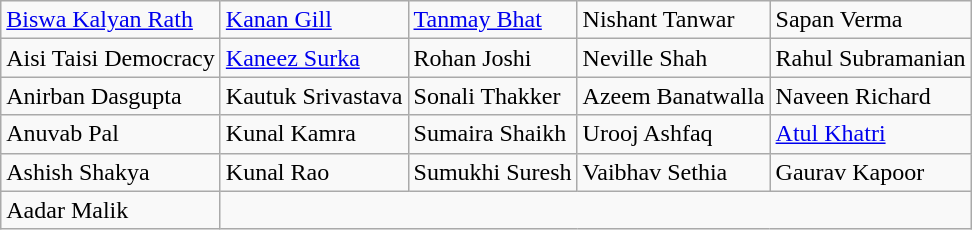<table class="wikitable mw-collapsible mw-collapsed">
<tr>
<td><a href='#'>Biswa Kalyan Rath</a></td>
<td><a href='#'>Kanan Gill</a></td>
<td><a href='#'>Tanmay Bhat</a></td>
<td>Nishant Tanwar</td>
<td>Sapan Verma</td>
</tr>
<tr>
<td>Aisi Taisi Democracy</td>
<td><a href='#'>Kaneez Surka</a></td>
<td>Rohan Joshi</td>
<td>Neville Shah</td>
<td>Rahul Subramanian</td>
</tr>
<tr>
<td>Anirban Dasgupta</td>
<td>Kautuk Srivastava</td>
<td>Sonali Thakker</td>
<td>Azeem Banatwalla</td>
<td>Naveen Richard</td>
</tr>
<tr>
<td>Anuvab Pal</td>
<td>Kunal Kamra</td>
<td>Sumaira Shaikh</td>
<td>Urooj Ashfaq</td>
<td><a href='#'>Atul Khatri</a></td>
</tr>
<tr>
<td>Ashish Shakya</td>
<td>Kunal Rao</td>
<td>Sumukhi Suresh</td>
<td>Vaibhav Sethia</td>
<td>Gaurav Kapoor</td>
</tr>
<tr>
<td>Aadar Malik</td>
<td colspan="4"></td>
</tr>
</table>
